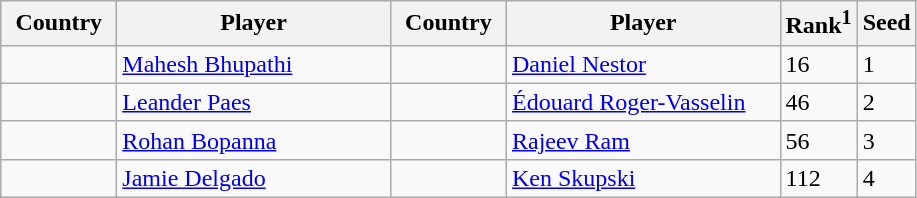<table class="sortable wikitable">
<tr>
<th width="70">Country</th>
<th width="175">Player</th>
<th width="70">Country</th>
<th width="175">Player</th>
<th>Rank<sup>1</sup></th>
<th>Seed</th>
</tr>
<tr>
<td></td>
<td><a href='#'>Mahesh Bhupathi</a></td>
<td></td>
<td><a href='#'>Daniel Nestor</a></td>
<td>16</td>
<td>1</td>
</tr>
<tr>
<td></td>
<td><a href='#'>Leander Paes</a></td>
<td></td>
<td><a href='#'>Édouard Roger-Vasselin</a></td>
<td>46</td>
<td>2</td>
</tr>
<tr>
<td></td>
<td><a href='#'>Rohan Bopanna</a></td>
<td></td>
<td><a href='#'>Rajeev Ram</a></td>
<td>56</td>
<td>3</td>
</tr>
<tr>
<td></td>
<td><a href='#'>Jamie Delgado</a></td>
<td></td>
<td><a href='#'>Ken Skupski</a></td>
<td>112</td>
<td>4</td>
</tr>
</table>
